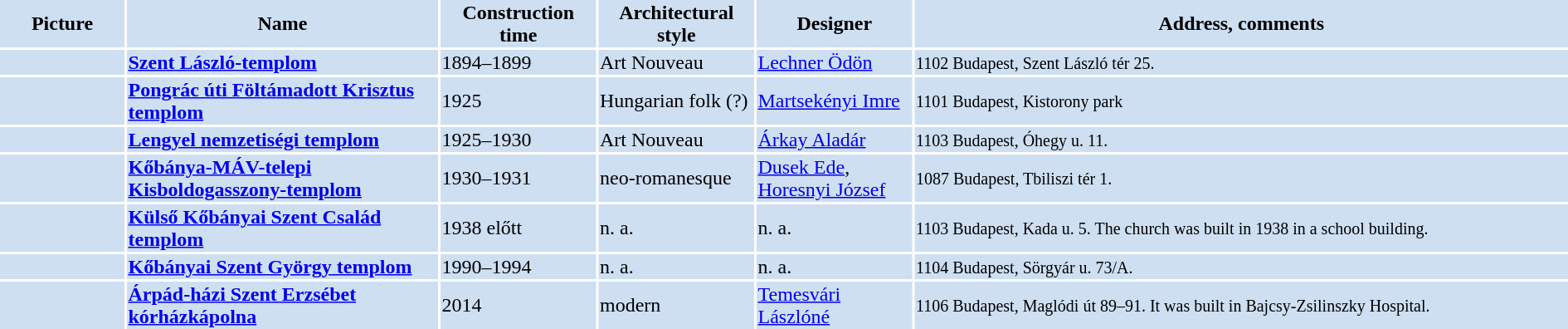<table width="100%">
<tr>
<th bgcolor="#CEDFF2" width="8%">Picture</th>
<th bgcolor="#CEDFF2" width="20%">Name</th>
<th bgcolor="#CEDFF2" width="10%">Construction time</th>
<th bgcolor="#CEDFF2" width="10%">Architectural style</th>
<th bgcolor="#CEDFF2" width="10%">Designer</th>
<th bgcolor="#CEDFF2" width="42%">Address, comments</th>
</tr>
<tr>
<td bgcolor="#CEDFF2"></td>
<td bgcolor="#CEDFF2"><strong><a href='#'>Szent László-templom</a></strong></td>
<td bgcolor="#CEDFF2">1894–1899</td>
<td bgcolor="#CEDFF2">Art Nouveau</td>
<td bgcolor="#CEDFF2"><a href='#'>Lechner Ödön</a></td>
<td bgcolor="#CEDFF2"><small>1102 Budapest, Szent László tér 25. </small></td>
</tr>
<tr>
<td bgcolor="#CEDFF2"></td>
<td bgcolor="#CEDFF2"><strong><a href='#'>Pongrác úti Föltámadott Krisztus templom</a></strong></td>
<td bgcolor="#CEDFF2">1925</td>
<td bgcolor="#CEDFF2">Hungarian folk (?)</td>
<td bgcolor="#CEDFF2"><a href='#'>Martsekényi Imre</a></td>
<td bgcolor="#CEDFF2"><small>1101 Budapest, Kistorony park </small></td>
</tr>
<tr>
<td bgcolor="#CEDFF2"></td>
<td bgcolor="#CEDFF2"><strong><a href='#'>Lengyel nemzetiségi templom</a></strong></td>
<td bgcolor="#CEDFF2">1925–1930</td>
<td bgcolor="#CEDFF2">Art Nouveau</td>
<td bgcolor="#CEDFF2"><a href='#'>Árkay Aladár</a></td>
<td bgcolor="#CEDFF2"><small>	1103 Budapest, Óhegy u. 11. </small></td>
</tr>
<tr>
<td bgcolor="#CEDFF2"></td>
<td bgcolor="#CEDFF2"><strong><a href='#'>Kőbánya-MÁV-telepi Kisboldogasszony-templom</a></strong></td>
<td bgcolor="#CEDFF2">1930–1931</td>
<td bgcolor="#CEDFF2">neo-romanesque</td>
<td bgcolor="#CEDFF2"><a href='#'>Dusek Ede</a>, <a href='#'>Horesnyi József</a></td>
<td bgcolor="#CEDFF2"><small>1087 Budapest, Tbiliszi tér 1. </small></td>
</tr>
<tr>
<td bgcolor="#CEDFF2"></td>
<td bgcolor="#CEDFF2"><strong><a href='#'>Külső Kőbányai Szent Család templom</a></strong></td>
<td bgcolor="#CEDFF2">1938 előtt</td>
<td bgcolor="#CEDFF2">n. a.</td>
<td bgcolor="#CEDFF2">n. a.</td>
<td bgcolor="#CEDFF2"><small>1103 Budapest, Kada u. 5. The church was built in 1938 in a school building. </small></td>
</tr>
<tr>
<td bgcolor="#CEDFF2"></td>
<td bgcolor="#CEDFF2"><strong><a href='#'>Kőbányai Szent György templom</a></strong></td>
<td bgcolor="#CEDFF2">1990–1994</td>
<td bgcolor="#CEDFF2">n. a.</td>
<td bgcolor="#CEDFF2">n. a.</td>
<td bgcolor="#CEDFF2"><small>1104 Budapest, Sörgyár u. 73/A. </small></td>
</tr>
<tr>
<td bgcolor="#CEDFF2"></td>
<td bgcolor="#CEDFF2"><strong><a href='#'>Árpád-házi Szent Erzsébet kórházkápolna</a></strong></td>
<td bgcolor="#CEDFF2">2014</td>
<td bgcolor="#CEDFF2">modern</td>
<td bgcolor="#CEDFF2"><a href='#'>Temesvári Lászlóné</a></td>
<td bgcolor="#CEDFF2"><small>1106 Budapest, Maglódi út 89–91. It was built in Bajcsy-Zsilinszky Hospital.</small></td>
</tr>
</table>
